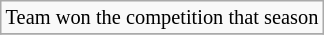<table class=wikitable style=font-size:85%>
<tr>
<td> Team won the competition that season</td>
</tr>
<tr>
</tr>
</table>
